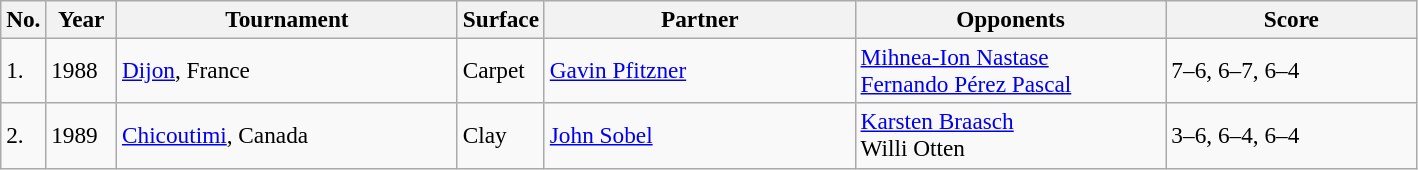<table class="sortable wikitable" style=font-size:97%>
<tr>
<th style="width:20px" class="unsortable">No.</th>
<th style="width:40px">Year</th>
<th style="width:220px">Tournament</th>
<th style="width:50px">Surface</th>
<th style="width:200px">Partner</th>
<th style="width:200px">Opponents</th>
<th style="width:160px" class="unsortable">Score</th>
</tr>
<tr>
<td>1.</td>
<td>1988</td>
<td><a href='#'>Dijon</a>, France</td>
<td>Carpet</td>
<td><a href='#'>Gavin Pfitzner</a></td>
<td><a href='#'>Mihnea-Ion Nastase</a><br><a href='#'>Fernando Pérez Pascal</a></td>
<td>7–6, 6–7, 6–4</td>
</tr>
<tr>
<td>2.</td>
<td>1989</td>
<td><a href='#'>Chicoutimi</a>, Canada</td>
<td>Clay</td>
<td><a href='#'>John Sobel</a></td>
<td><a href='#'>Karsten Braasch</a><br>Willi Otten</td>
<td>3–6, 6–4, 6–4</td>
</tr>
</table>
